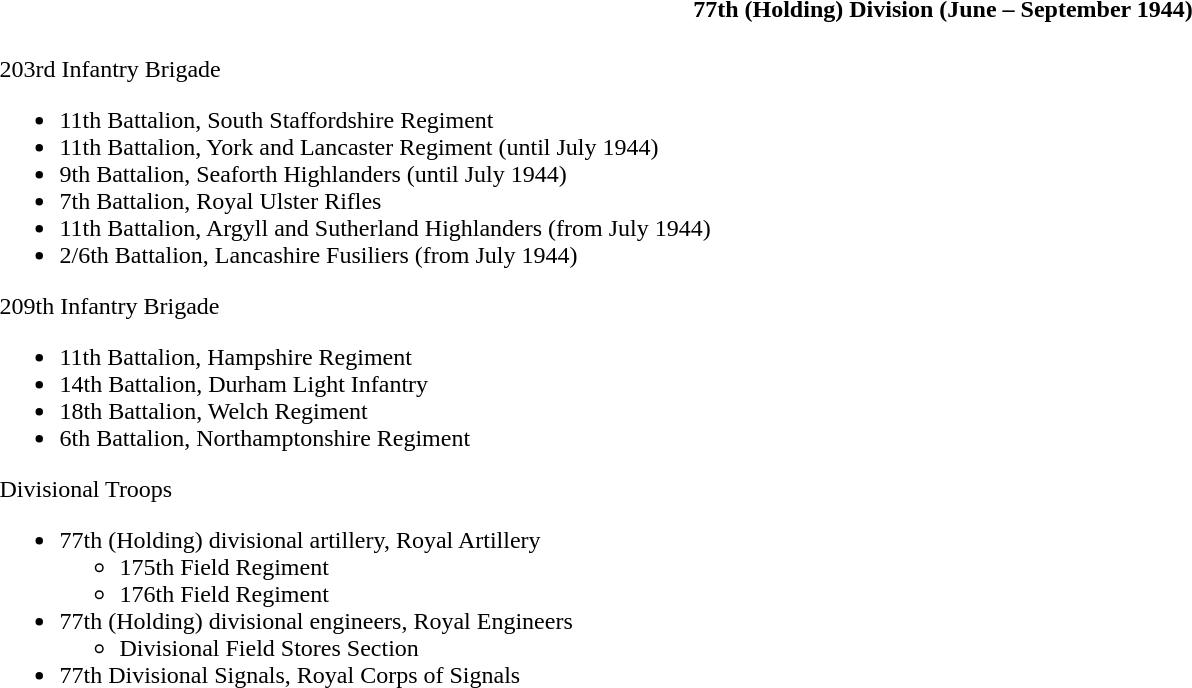<table class="toccolours collapsible collapsed" style="width:100%; background:transparent;">
<tr>
<th colspan=>77th (Holding) Division (June – September 1944)</th>
</tr>
<tr>
<td colspan="2"><br>203rd Infantry Brigade<ul><li>11th Battalion, South Staffordshire Regiment</li><li>11th Battalion, York and Lancaster Regiment (until July 1944)</li><li>9th Battalion, Seaforth Highlanders (until July 1944)</li><li>7th Battalion, Royal Ulster Rifles</li><li>11th Battalion, Argyll and Sutherland Highlanders (from July 1944)</li><li>2/6th Battalion, Lancashire Fusiliers (from July 1944)</li></ul>209th Infantry Brigade<ul><li>11th Battalion, Hampshire Regiment</li><li>14th Battalion, Durham Light Infantry</li><li>18th Battalion, Welch Regiment</li><li>6th Battalion, Northamptonshire Regiment</li></ul>Divisional Troops<ul><li>77th (Holding) divisional artillery, Royal Artillery<ul><li>175th Field Regiment</li><li>176th Field Regiment</li></ul></li><li>77th (Holding) divisional engineers, Royal Engineers<ul><li>Divisional Field Stores Section</li></ul></li><li>77th Divisional Signals, Royal Corps of Signals</li></ul></td>
</tr>
</table>
